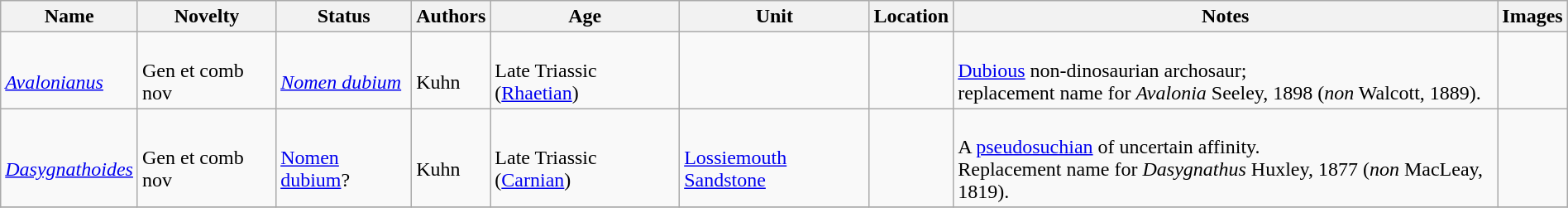<table class="wikitable sortable" align="center" width="100%">
<tr>
<th>Name</th>
<th>Novelty</th>
<th>Status</th>
<th>Authors</th>
<th>Age</th>
<th>Unit</th>
<th>Location</th>
<th>Notes</th>
<th>Images</th>
</tr>
<tr>
<td><br><em><a href='#'>Avalonianus</a></em></td>
<td><br>Gen et comb nov</td>
<td><br><em><a href='#'>Nomen dubium</a></em></td>
<td><br>Kuhn</td>
<td><br>Late Triassic (<a href='#'>Rhaetian</a>)</td>
<td></td>
<td><br><br></td>
<td><br><a href='#'>Dubious</a> non-dinosaurian archosaur;<br> replacement name for <em>Avalonia</em> Seeley, 1898 (<em>non</em> Walcott, 1889).</td>
<td></td>
</tr>
<tr>
<td><br><em><a href='#'>Dasygnathoides</a></em></td>
<td><br>Gen et comb nov</td>
<td><br><a href='#'>Nomen dubium</a>?</td>
<td><br>Kuhn</td>
<td><br>Late Triassic (<a href='#'>Carnian</a>)</td>
<td><br><a href='#'>Lossiemouth Sandstone</a></td>
<td><br><br></td>
<td><br>A <a href='#'>pseudosuchian</a> of uncertain affinity.<br>Replacement name for <em>Dasygnathus</em> Huxley, 1877 (<em>non</em> MacLeay, 1819).</td>
<td></td>
</tr>
<tr>
</tr>
</table>
